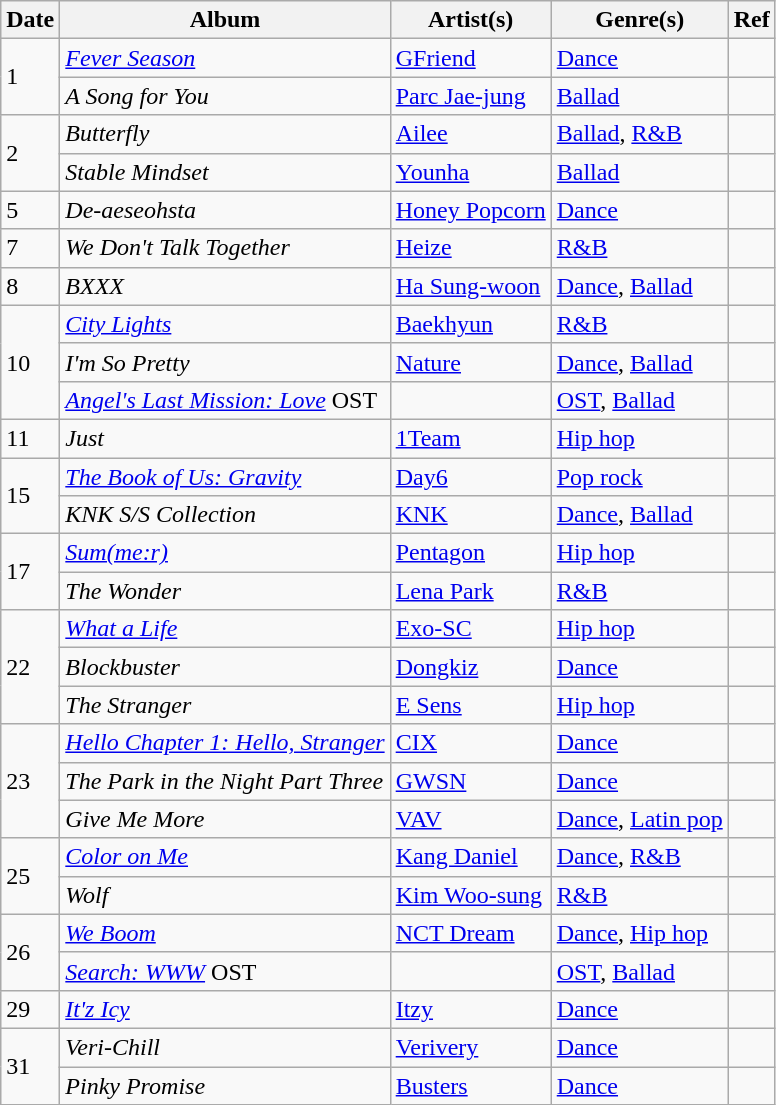<table class="wikitable">
<tr>
<th>Date</th>
<th>Album</th>
<th>Artist(s)</th>
<th>Genre(s)</th>
<th>Ref</th>
</tr>
<tr>
<td rowspan="2">1</td>
<td><em><a href='#'>Fever Season</a></em></td>
<td><a href='#'>GFriend</a></td>
<td><a href='#'>Dance</a></td>
<td></td>
</tr>
<tr>
<td><em>A Song for You</em></td>
<td><a href='#'>Parc Jae-jung</a></td>
<td><a href='#'>Ballad</a></td>
<td></td>
</tr>
<tr>
<td rowspan="2">2</td>
<td><em>Butterfly</em></td>
<td><a href='#'>Ailee</a></td>
<td><a href='#'>Ballad</a>, <a href='#'>R&B</a></td>
<td></td>
</tr>
<tr>
<td><em>Stable Mindset</em></td>
<td><a href='#'>Younha</a></td>
<td><a href='#'>Ballad</a></td>
<td></td>
</tr>
<tr>
<td>5</td>
<td><em>De-aeseohsta</em></td>
<td><a href='#'>Honey Popcorn</a></td>
<td><a href='#'>Dance</a></td>
<td></td>
</tr>
<tr>
<td>7</td>
<td><em>We Don't Talk Together</em></td>
<td><a href='#'>Heize</a></td>
<td><a href='#'>R&B</a></td>
<td></td>
</tr>
<tr>
<td>8</td>
<td><em>BXXX</em></td>
<td><a href='#'>Ha Sung-woon</a></td>
<td><a href='#'>Dance</a>, <a href='#'>Ballad</a></td>
<td></td>
</tr>
<tr>
<td rowspan="3">10</td>
<td><em><a href='#'>City Lights</a></em></td>
<td><a href='#'>Baekhyun</a></td>
<td><a href='#'>R&B</a></td>
<td></td>
</tr>
<tr>
<td><em>I'm So Pretty</em></td>
<td><a href='#'>Nature</a></td>
<td><a href='#'>Dance</a>, <a href='#'>Ballad</a></td>
<td></td>
</tr>
<tr>
<td><em><a href='#'>Angel's Last Mission: Love</a></em> OST</td>
<td></td>
<td><a href='#'>OST</a>, <a href='#'>Ballad</a></td>
<td></td>
</tr>
<tr>
<td>11</td>
<td><em>Just</em></td>
<td><a href='#'>1Team</a></td>
<td><a href='#'>Hip hop</a></td>
<td></td>
</tr>
<tr>
<td rowspan=2>15</td>
<td><em><a href='#'>The Book of Us: Gravity</a></em></td>
<td><a href='#'>Day6</a></td>
<td><a href='#'>Pop rock</a></td>
<td></td>
</tr>
<tr>
<td><em>KNK S/S Collection</em></td>
<td><a href='#'>KNK</a></td>
<td><a href='#'>Dance</a>, <a href='#'>Ballad</a></td>
<td></td>
</tr>
<tr>
<td rowspan="2">17</td>
<td><em><a href='#'>Sum(me:r)</a></em></td>
<td><a href='#'>Pentagon</a></td>
<td><a href='#'>Hip hop</a></td>
<td></td>
</tr>
<tr>
<td><em>The Wonder</em></td>
<td><a href='#'>Lena Park</a></td>
<td><a href='#'>R&B</a></td>
<td></td>
</tr>
<tr>
<td rowspan="3">22</td>
<td><em><a href='#'>What a Life</a></em></td>
<td><a href='#'>Exo-SC</a></td>
<td><a href='#'>Hip hop</a></td>
<td></td>
</tr>
<tr>
<td><em>Blockbuster</em></td>
<td><a href='#'>Dongkiz</a></td>
<td><a href='#'>Dance</a></td>
<td></td>
</tr>
<tr>
<td><em>The Stranger</em></td>
<td><a href='#'>E Sens</a></td>
<td><a href='#'>Hip hop</a></td>
<td></td>
</tr>
<tr>
<td rowspan="3">23</td>
<td><em><a href='#'>Hello Chapter 1: Hello, Stranger</a></em></td>
<td><a href='#'>CIX</a></td>
<td><a href='#'>Dance</a></td>
<td></td>
</tr>
<tr>
<td><em>The Park in the Night Part Three</em></td>
<td><a href='#'>GWSN</a></td>
<td><a href='#'>Dance</a></td>
<td></td>
</tr>
<tr>
<td><em>Give Me More</em></td>
<td><a href='#'>VAV</a></td>
<td><a href='#'>Dance</a>, <a href='#'>Latin pop</a></td>
<td></td>
</tr>
<tr>
<td rowspan=2>25</td>
<td><em><a href='#'>Color on Me</a></em></td>
<td><a href='#'>Kang Daniel</a></td>
<td><a href='#'>Dance</a>, <a href='#'>R&B</a></td>
<td></td>
</tr>
<tr>
<td><em>Wolf</em></td>
<td><a href='#'>Kim Woo-sung</a></td>
<td><a href='#'>R&B</a></td>
<td></td>
</tr>
<tr>
<td rowspan="2">26</td>
<td><em><a href='#'>We Boom</a></em></td>
<td><a href='#'>NCT Dream</a></td>
<td><a href='#'>Dance</a>, <a href='#'>Hip hop</a></td>
<td></td>
</tr>
<tr>
<td><em><a href='#'>Search: WWW</a></em> OST</td>
<td></td>
<td><a href='#'>OST</a>, <a href='#'>Ballad</a></td>
<td></td>
</tr>
<tr>
<td>29</td>
<td><em><a href='#'>It'z Icy</a></em></td>
<td><a href='#'>Itzy</a></td>
<td><a href='#'>Dance</a></td>
<td></td>
</tr>
<tr>
<td rowspan="2">31</td>
<td><em>Veri-Chill</em></td>
<td><a href='#'>Verivery</a></td>
<td><a href='#'>Dance</a></td>
<td></td>
</tr>
<tr>
<td><em>Pinky Promise</em></td>
<td><a href='#'>Busters</a></td>
<td><a href='#'>Dance</a></td>
<td></td>
</tr>
</table>
